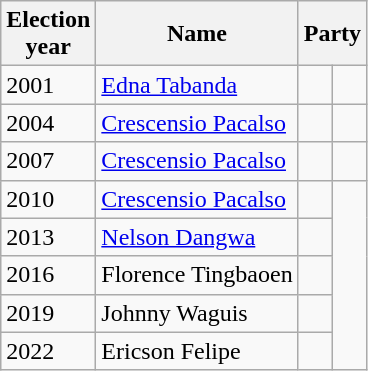<table class=wikitable>
<tr>
<th>Election<br>year</th>
<th>Name</th>
<th colspan=2>Party</th>
</tr>
<tr>
<td>2001</td>
<td><a href='#'>Edna Tabanda</a></td>
<td></td>
<td></td>
</tr>
<tr>
<td>2004</td>
<td><a href='#'>Crescensio Pacalso</a></td>
<td></td>
</tr>
<tr>
<td>2007</td>
<td><a href='#'>Crescensio Pacalso</a></td>
<td></td>
<td></td>
</tr>
<tr>
<td>2010</td>
<td><a href='#'>Crescensio Pacalso</a></td>
<td></td>
</tr>
<tr>
<td>2013</td>
<td><a href='#'>Nelson Dangwa</a></td>
<td></td>
</tr>
<tr>
<td>2016</td>
<td>Florence Tingbaoen</td>
<td></td>
</tr>
<tr>
<td>2019</td>
<td>Johnny Waguis</td>
<td></td>
</tr>
<tr>
<td>2022</td>
<td>Ericson Felipe</td>
<td></td>
</tr>
</table>
